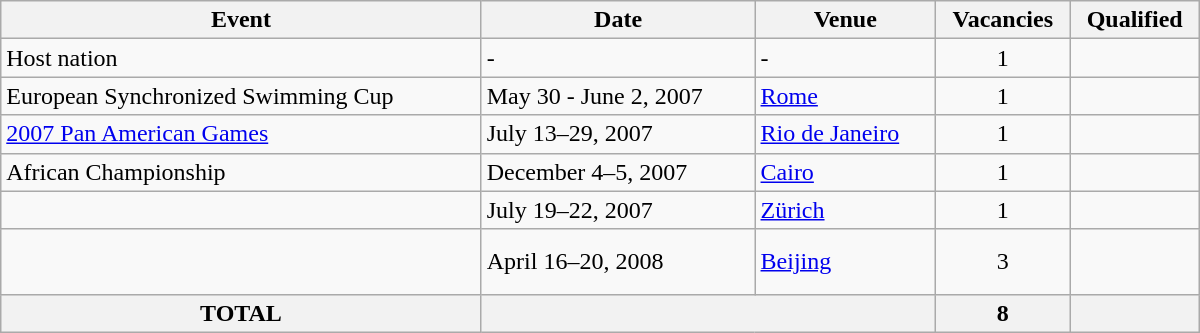<table class="wikitable" width=800>
<tr>
<th>Event</th>
<th>Date</th>
<th>Venue</th>
<th>Vacancies</th>
<th>Qualified</th>
</tr>
<tr>
<td>Host nation</td>
<td>-</td>
<td>-</td>
<td align="center">1</td>
<td></td>
</tr>
<tr>
<td>European Synchronized Swimming Cup</td>
<td>May 30 - June 2, 2007</td>
<td> <a href='#'>Rome</a></td>
<td align="center">1</td>
<td></td>
</tr>
<tr>
<td><a href='#'>2007 Pan American Games</a></td>
<td>July 13–29, 2007</td>
<td> <a href='#'>Rio de Janeiro</a></td>
<td align="center">1</td>
<td></td>
</tr>
<tr>
<td>African Championship</td>
<td>December 4–5, 2007</td>
<td> <a href='#'>Cairo</a></td>
<td align="center">1</td>
<td></td>
</tr>
<tr>
<td></td>
<td>July 19–22, 2007</td>
<td> <a href='#'>Zürich</a></td>
<td align="center">1</td>
<td></td>
</tr>
<tr>
<td></td>
<td>April 16–20, 2008</td>
<td> <a href='#'>Beijing</a></td>
<td align="center">3</td>
<td> <br>  <br> </td>
</tr>
<tr>
<th>TOTAL</th>
<th colspan="2"></th>
<th>8</th>
<th></th>
</tr>
</table>
